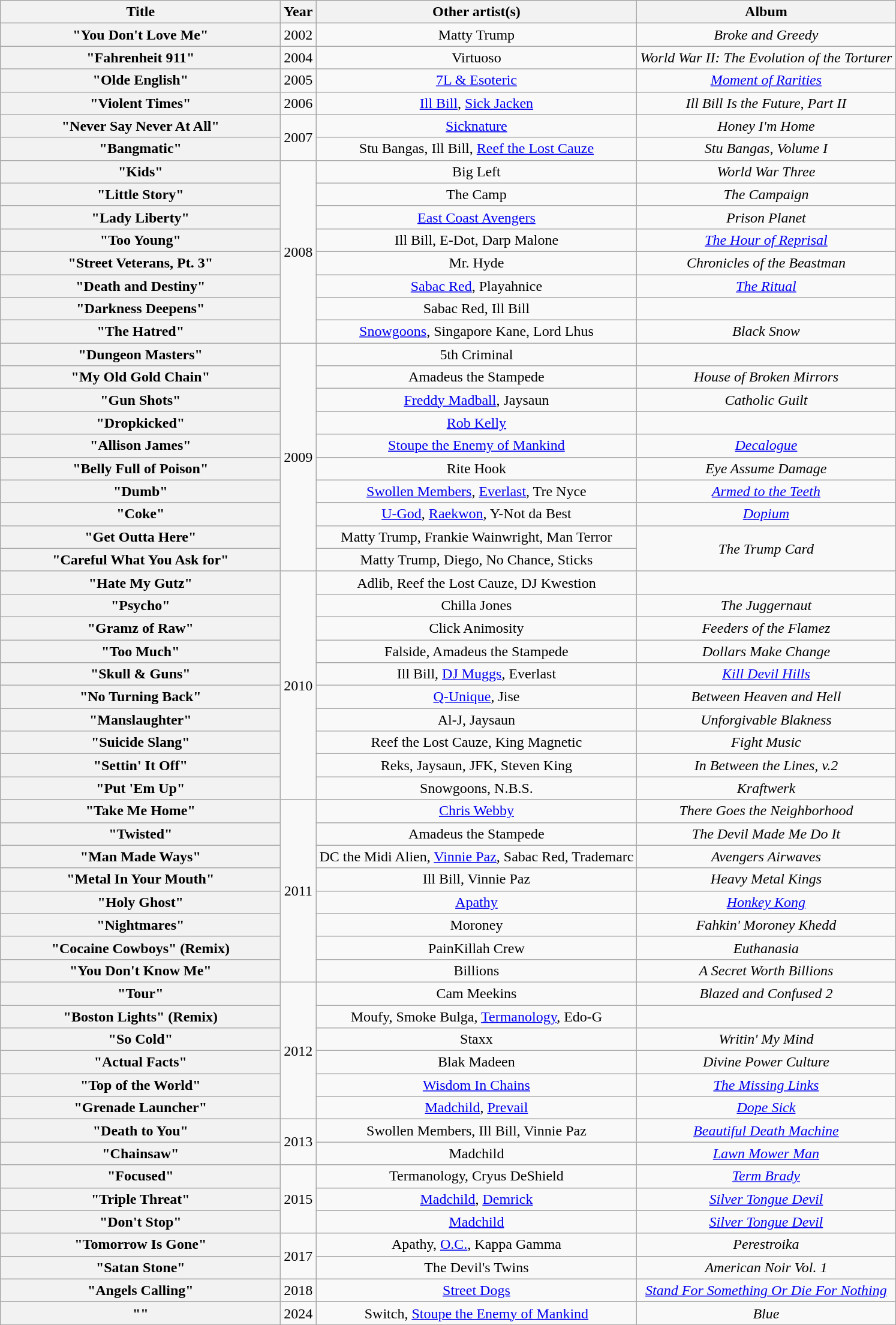<table class="wikitable plainrowheaders" style="text-align:center;">
<tr>
<th scope="col" style="width:19em;">Title</th>
<th scope="col">Year</th>
<th scope="col">Other artist(s)</th>
<th scope="col">Album</th>
</tr>
<tr>
<th scope="row">"You Don't Love Me"</th>
<td>2002</td>
<td>Matty Trump</td>
<td><em>Broke and Greedy</em></td>
</tr>
<tr>
<th scope="row">"Fahrenheit 911"</th>
<td>2004</td>
<td>Virtuoso</td>
<td><em>World War II: The Evolution of the Torturer</em></td>
</tr>
<tr>
<th scope="row">"Olde English"</th>
<td>2005</td>
<td><a href='#'>7L & Esoteric</a></td>
<td><em><a href='#'>Moment of Rarities</a></em></td>
</tr>
<tr>
<th scope="row">"Violent Times"</th>
<td>2006</td>
<td><a href='#'>Ill Bill</a>, <a href='#'>Sick Jacken</a></td>
<td><em>Ill Bill Is the Future, Part II</em></td>
</tr>
<tr>
<th scope="row">"Never Say Never At All"</th>
<td rowspan="2">2007</td>
<td><a href='#'>Sicknature</a></td>
<td><em>Honey I'm Home</em></td>
</tr>
<tr>
<th scope="row">"Bangmatic"</th>
<td>Stu Bangas, Ill Bill, <a href='#'>Reef the Lost Cauze</a></td>
<td><em>Stu Bangas, Volume I</em></td>
</tr>
<tr>
<th scope="row">"Kids"</th>
<td rowspan="8">2008</td>
<td>Big Left</td>
<td><em>World War Three</em></td>
</tr>
<tr>
<th scope="row">"Little Story"</th>
<td>The Camp</td>
<td><em>The Campaign</em></td>
</tr>
<tr>
<th scope="row">"Lady Liberty"</th>
<td><a href='#'>East Coast Avengers</a></td>
<td><em>Prison Planet</em></td>
</tr>
<tr>
<th scope="row">"Too Young"</th>
<td>Ill Bill, E-Dot, Darp Malone</td>
<td><em><a href='#'>The Hour of Reprisal</a></em></td>
</tr>
<tr>
<th scope="row">"Street Veterans, Pt. 3"</th>
<td>Mr. Hyde</td>
<td><em>Chronicles of the Beastman</em></td>
</tr>
<tr>
<th scope="row">"Death and Destiny"</th>
<td><a href='#'>Sabac Red</a>, Playahnice</td>
<td><em><a href='#'>The Ritual</a></em></td>
</tr>
<tr>
<th scope="row">"Darkness Deepens"</th>
<td>Sabac Red, Ill Bill</td>
</tr>
<tr>
<th scope="row">"The Hatred"</th>
<td><a href='#'>Snowgoons</a>, Singapore Kane, Lord Lhus</td>
<td><em>Black Snow</em></td>
</tr>
<tr>
<th scope="row">"Dungeon Masters"</th>
<td rowspan="10">2009</td>
<td>5th Criminal</td>
<td></td>
</tr>
<tr>
<th scope="row">"My Old Gold Chain"</th>
<td>Amadeus the Stampede</td>
<td><em>House of Broken Mirrors</em></td>
</tr>
<tr>
<th scope="row">"Gun Shots"</th>
<td><a href='#'>Freddy Madball</a>, Jaysaun</td>
<td><em>Catholic Guilt</em></td>
</tr>
<tr>
<th scope="row">"Dropkicked"</th>
<td><a href='#'>Rob Kelly</a></td>
<td></td>
</tr>
<tr>
<th scope="row">"Allison James"</th>
<td><a href='#'>Stoupe the Enemy of Mankind</a></td>
<td><em><a href='#'>Decalogue</a></em></td>
</tr>
<tr>
<th scope="row">"Belly Full of Poison"</th>
<td>Rite Hook</td>
<td><em>Eye Assume Damage</em></td>
</tr>
<tr>
<th scope="row">"Dumb"</th>
<td><a href='#'>Swollen Members</a>, <a href='#'>Everlast</a>, Tre Nyce</td>
<td><em><a href='#'>Armed to the Teeth</a></em></td>
</tr>
<tr>
<th scope="row">"Coke"</th>
<td><a href='#'>U-God</a>, <a href='#'>Raekwon</a>, Y-Not da Best</td>
<td><em><a href='#'>Dopium</a></em></td>
</tr>
<tr>
<th scope="row">"Get Outta Here"</th>
<td>Matty Trump, Frankie Wainwright, Man Terror</td>
<td rowspan="2"><em>The Trump Card</em></td>
</tr>
<tr>
<th scope="row">"Careful What You Ask for"</th>
<td>Matty Trump, Diego, No Chance, Sticks</td>
</tr>
<tr>
<th scope="row">"Hate My Gutz"</th>
<td rowspan="10">2010</td>
<td>Adlib, Reef the Lost Cauze, DJ Kwestion</td>
<td></td>
</tr>
<tr>
<th scope="row">"Psycho"</th>
<td>Chilla Jones</td>
<td><em>The Juggernaut</em></td>
</tr>
<tr>
<th scope="row">"Gramz of Raw"</th>
<td>Click Animosity</td>
<td><em>Feeders of the Flamez</em></td>
</tr>
<tr>
<th scope="row">"Too Much"</th>
<td>Falside, Amadeus the Stampede</td>
<td><em>Dollars Make Change</em></td>
</tr>
<tr>
<th scope="row">"Skull & Guns"</th>
<td>Ill Bill, <a href='#'>DJ Muggs</a>, Everlast</td>
<td><em><a href='#'>Kill Devil Hills</a></em></td>
</tr>
<tr>
<th scope="row">"No Turning Back"</th>
<td><a href='#'>Q-Unique</a>, Jise</td>
<td><em>Between Heaven and Hell</em></td>
</tr>
<tr>
<th scope="row">"Manslaughter"</th>
<td>Al-J, Jaysaun</td>
<td><em>Unforgivable Blakness</em></td>
</tr>
<tr>
<th scope="row">"Suicide Slang"</th>
<td>Reef the Lost Cauze, King Magnetic</td>
<td><em>Fight Music</em></td>
</tr>
<tr>
<th scope="row">"Settin' It Off"</th>
<td>Reks, Jaysaun, JFK, Steven King</td>
<td><em>In Between the Lines, v.2</em></td>
</tr>
<tr>
<th scope="row">"Put 'Em Up"</th>
<td>Snowgoons, N.B.S.</td>
<td><em>Kraftwerk</em></td>
</tr>
<tr>
<th scope="row">"Take Me Home"</th>
<td rowspan="8">2011</td>
<td><a href='#'>Chris Webby</a></td>
<td><em>There Goes the Neighborhood</em></td>
</tr>
<tr>
<th scope="row">"Twisted"</th>
<td>Amadeus the Stampede</td>
<td><em>The Devil Made Me Do It</em></td>
</tr>
<tr>
<th scope="row">"Man Made Ways"</th>
<td>DC the Midi Alien, <a href='#'>Vinnie Paz</a>, Sabac Red, Trademarc</td>
<td><em>Avengers Airwaves</em></td>
</tr>
<tr>
<th scope="row">"Metal In Your Mouth"</th>
<td>Ill Bill, Vinnie Paz</td>
<td><em>Heavy Metal Kings</em></td>
</tr>
<tr>
<th scope="row">"Holy Ghost"</th>
<td><a href='#'>Apathy</a></td>
<td><em><a href='#'>Honkey Kong</a></em></td>
</tr>
<tr>
<th scope="row">"Nightmares"</th>
<td>Moroney</td>
<td><em>Fahkin' Moroney Khedd</em></td>
</tr>
<tr>
<th scope="row">"Cocaine Cowboys" (Remix)</th>
<td>PainKillah Crew</td>
<td><em>Euthanasia</em></td>
</tr>
<tr>
<th scope="row">"You Don't Know Me"</th>
<td>Billions</td>
<td><em>A Secret Worth Billions</em></td>
</tr>
<tr>
<th scope="row">"Tour"</th>
<td rowspan="6">2012</td>
<td>Cam Meekins</td>
<td><em>Blazed and Confused 2</em></td>
</tr>
<tr>
<th scope="row">"Boston Lights" (Remix)</th>
<td>Moufy, Smoke Bulga, <a href='#'>Termanology</a>, Edo-G</td>
<td></td>
</tr>
<tr>
<th scope="row">"So Cold"</th>
<td>Staxx</td>
<td><em>Writin' My Mind</em></td>
</tr>
<tr>
<th scope="row">"Actual Facts"</th>
<td>Blak Madeen</td>
<td><em>Divine Power Culture</em></td>
</tr>
<tr>
<th scope="row">"Top of the World"</th>
<td><a href='#'>Wisdom In Chains</a></td>
<td><em><a href='#'>The Missing Links</a></em></td>
</tr>
<tr>
<th scope="row">"Grenade Launcher"</th>
<td><a href='#'>Madchild</a>, <a href='#'>Prevail</a></td>
<td><em><a href='#'>Dope Sick</a></em></td>
</tr>
<tr>
<th scope="row">"Death to You"</th>
<td rowspan="2">2013</td>
<td>Swollen Members, Ill Bill, Vinnie Paz</td>
<td><em><a href='#'>Beautiful Death Machine</a></em></td>
</tr>
<tr>
<th scope="row">"Chainsaw"</th>
<td>Madchild</td>
<td><em><a href='#'>Lawn Mower Man</a></em></td>
</tr>
<tr>
<th scope= "row">"Focused"</th>
<td rowspan="3">2015</td>
<td>Termanology, Cryus DeShield</td>
<td><em><a href='#'>Term Brady</a></em></td>
</tr>
<tr>
<th scope= "row">"Triple Threat"</th>
<td><a href='#'>Madchild</a>, <a href='#'>Demrick</a></td>
<td><em><a href='#'>Silver Tongue Devil</a></em></td>
</tr>
<tr>
<th scope= "row">"Don't Stop"</th>
<td><a href='#'>Madchild</a></td>
<td><em><a href='#'>Silver Tongue Devil</a></em></td>
</tr>
<tr>
<th scope= "row">"Tomorrow Is Gone"</th>
<td rowspan="2">2017</td>
<td>Apathy, <a href='#'>O.C.</a>, Kappa Gamma</td>
<td><em>Perestroika</em></td>
</tr>
<tr>
<th scope= "row">"Satan Stone"</th>
<td>The Devil's Twins</td>
<td><em>American Noir Vol. 1</em></td>
</tr>
<tr>
<th scope= "row">"Angels Calling"</th>
<td>2018</td>
<td><a href='#'>Street Dogs</a></td>
<td><em><a href='#'>Stand For Something Or Die For Nothing</a></em></td>
</tr>
<tr>
<th scope= "row">""</th>
<td>2024</td>
<td>Switch, <a href='#'>Stoupe the Enemy of Mankind</a></td>
<td><em>Blue</em></td>
</tr>
</table>
